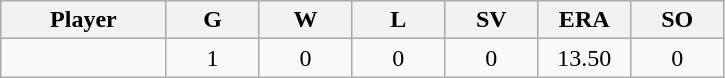<table class="wikitable sortable">
<tr>
<th bgcolor="#DDDDFF" width="16%">Player</th>
<th bgcolor="#DDDDFF" width="9%">G</th>
<th bgcolor="#DDDDFF" width="9%">W</th>
<th bgcolor="#DDDDFF" width="9%">L</th>
<th bgcolor="#DDDDFF" width="9%">SV</th>
<th bgcolor="#DDDDFF" width="9%">ERA</th>
<th bgcolor="#DDDDFF" width="9%">SO</th>
</tr>
<tr align="center">
<td></td>
<td>1</td>
<td>0</td>
<td>0</td>
<td>0</td>
<td>13.50</td>
<td>0</td>
</tr>
</table>
